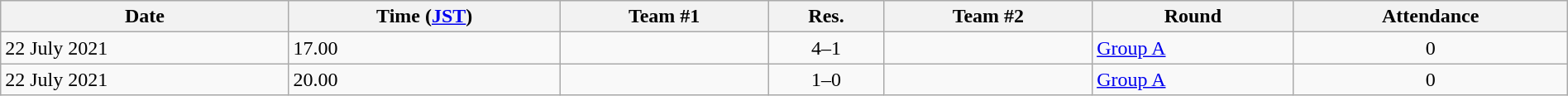<table class="wikitable" style="text-align:left; width:100%;">
<tr>
<th>Date</th>
<th>Time (<a href='#'>JST</a>)</th>
<th>Team #1</th>
<th>Res.</th>
<th>Team #2</th>
<th>Round</th>
<th>Attendance</th>
</tr>
<tr>
<td>22 July 2021</td>
<td>17.00</td>
<td></td>
<td style="text-align:center;">4–1</td>
<td></td>
<td><a href='#'>Group A</a></td>
<td style="text-align:center;">0</td>
</tr>
<tr>
<td>22 July 2021</td>
<td>20.00</td>
<td></td>
<td style="text-align:center;">1–0</td>
<td></td>
<td><a href='#'>Group A</a></td>
<td style="text-align:center;">0</td>
</tr>
</table>
